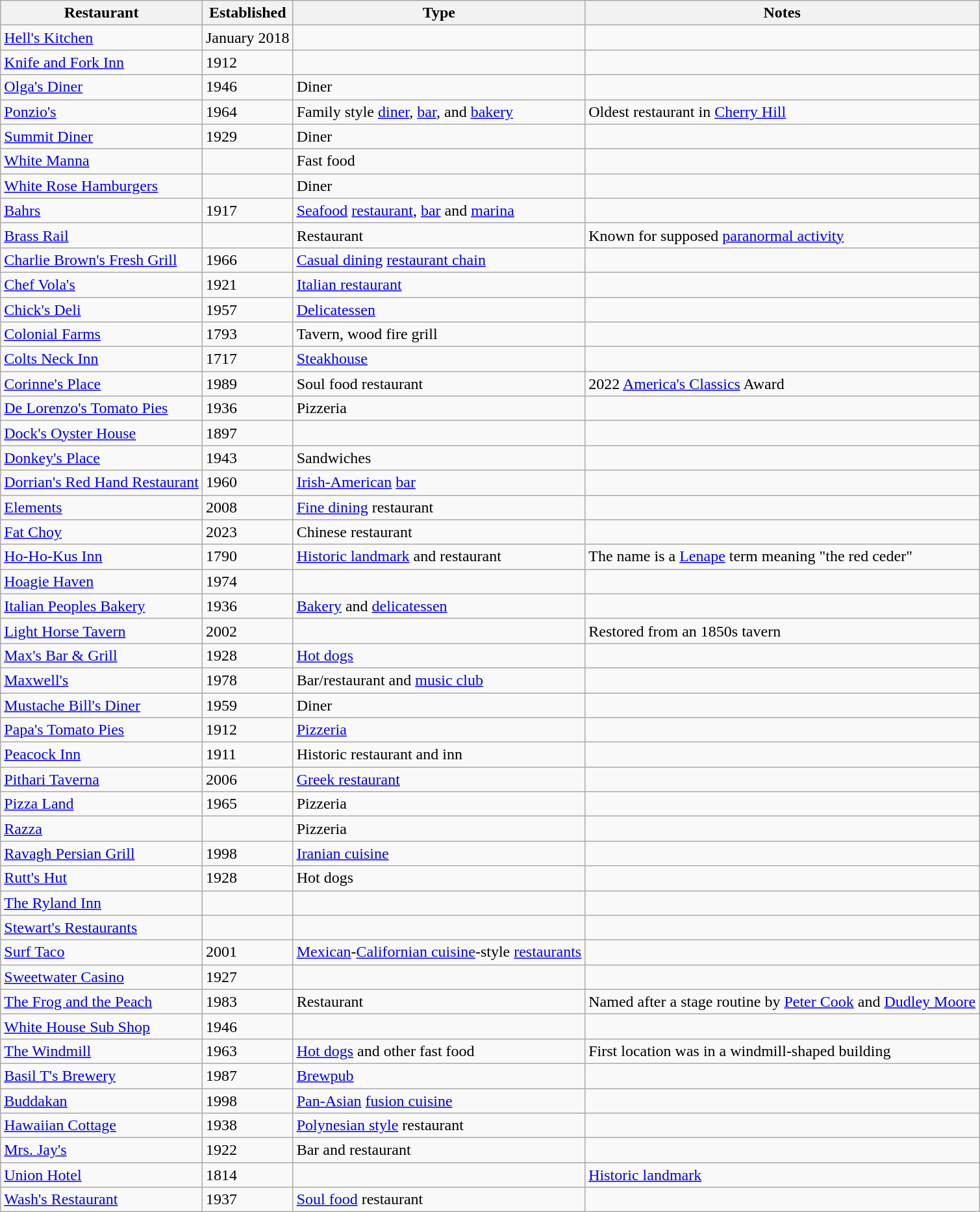<table class="wikitable sortable plainrowheaders" style="text-align:left;"">
<tr>
<th>Restaurant</th>
<th>Established</th>
<th>Type</th>
<th>Notes</th>
</tr>
<tr>
<td><a href='#'>Hell's Kitchen</a></td>
<td>January 2018</td>
<td></td>
<td></td>
</tr>
<tr>
<td><a href='#'>Knife and Fork Inn</a></td>
<td>1912</td>
<td></td>
<td></td>
</tr>
<tr>
<td><a href='#'>Olga's Diner</a></td>
<td>1946</td>
<td>Diner</td>
<td></td>
</tr>
<tr>
<td><a href='#'>Ponzio's</a></td>
<td>1964</td>
<td>Family style <a href='#'>diner</a>, <a href='#'>bar</a>, and <a href='#'>bakery</a></td>
<td>Oldest restaurant in <a href='#'>Cherry Hill</a></td>
</tr>
<tr>
<td><a href='#'>Summit Diner</a></td>
<td>1929</td>
<td>Diner</td>
<td></td>
</tr>
<tr>
<td><a href='#'>White Manna</a></td>
<td></td>
<td>Fast food</td>
<td></td>
</tr>
<tr>
<td><a href='#'>White Rose Hamburgers</a></td>
<td></td>
<td>Diner</td>
<td></td>
</tr>
<tr>
<td><a href='#'>Bahrs</a></td>
<td>1917</td>
<td><a href='#'>Seafood</a> <a href='#'>restaurant</a>, <a href='#'>bar</a> and <a href='#'>marina</a></td>
<td></td>
</tr>
<tr>
<td><a href='#'>Brass Rail</a></td>
<td></td>
<td>Restaurant</td>
<td>Known for supposed <a href='#'>paranormal activity</a></td>
</tr>
<tr>
<td><a href='#'>Charlie Brown's Fresh Grill</a></td>
<td>1966</td>
<td><a href='#'>Casual dining</a> <a href='#'>restaurant chain</a></td>
<td></td>
</tr>
<tr>
<td><a href='#'>Chef Vola's</a></td>
<td>1921</td>
<td><a href='#'>Italian restaurant</a></td>
<td></td>
</tr>
<tr>
<td><a href='#'>Chick's Deli</a></td>
<td>1957</td>
<td><a href='#'>Delicatessen</a></td>
<td></td>
</tr>
<tr>
<td><a href='#'>Colonial Farms</a></td>
<td>1793</td>
<td>Tavern, wood fire grill</td>
<td></td>
</tr>
<tr>
<td><a href='#'>Colts Neck Inn</a></td>
<td>1717</td>
<td><a href='#'>Steakhouse</a></td>
<td></td>
</tr>
<tr>
<td><a href='#'>Corinne's Place</a></td>
<td>1989</td>
<td>Soul food restaurant</td>
<td>2022 <a href='#'>America's Classics</a> Award</td>
</tr>
<tr>
<td><a href='#'>De Lorenzo's Tomato Pies</a></td>
<td>1936</td>
<td>Pizzeria</td>
<td></td>
</tr>
<tr>
<td><a href='#'>Dock's Oyster House</a></td>
<td>1897</td>
<td></td>
<td></td>
</tr>
<tr>
<td><a href='#'>Donkey's Place</a></td>
<td>1943</td>
<td>Sandwiches</td>
<td></td>
</tr>
<tr>
<td><a href='#'>Dorrian's Red Hand Restaurant</a></td>
<td>1960</td>
<td><a href='#'>Irish-American</a> <a href='#'>bar</a></td>
<td></td>
</tr>
<tr>
<td><a href='#'>Elements</a></td>
<td>2008</td>
<td><a href='#'>Fine dining</a> restaurant</td>
<td></td>
</tr>
<tr>
<td><a href='#'>Fat Choy</a></td>
<td>2023</td>
<td>Chinese restaurant</td>
<td></td>
</tr>
<tr>
<td><a href='#'>Ho-Ho-Kus Inn</a></td>
<td>1790</td>
<td><a href='#'>Historic landmark</a> and restaurant</td>
<td>The name is a <a href='#'>Lenape</a> term meaning "the red ceder"</td>
</tr>
<tr>
<td><a href='#'>Hoagie Haven</a></td>
<td>1974</td>
<td></td>
<td></td>
</tr>
<tr>
<td><a href='#'>Italian Peoples Bakery</a></td>
<td>1936</td>
<td><a href='#'>Bakery</a> and <a href='#'>delicatessen</a></td>
<td></td>
</tr>
<tr>
<td><a href='#'>Light Horse Tavern</a></td>
<td>2002</td>
<td></td>
<td>Restored from an 1850s tavern</td>
</tr>
<tr>
<td><a href='#'>Max's Bar & Grill</a></td>
<td>1928</td>
<td><a href='#'>Hot dogs</a></td>
<td></td>
</tr>
<tr>
<td><a href='#'>Maxwell's</a></td>
<td>1978</td>
<td>Bar/restaurant and <a href='#'>music club</a></td>
<td></td>
</tr>
<tr>
<td><a href='#'>Mustache Bill's Diner</a></td>
<td>1959</td>
<td>Diner</td>
<td></td>
</tr>
<tr>
<td><a href='#'>Papa's Tomato Pies</a></td>
<td>1912</td>
<td><a href='#'>Pizzeria</a></td>
<td></td>
</tr>
<tr>
<td><a href='#'>Peacock Inn</a></td>
<td>1911</td>
<td>Historic restaurant and inn</td>
<td></td>
</tr>
<tr>
<td><a href='#'>Pithari Taverna</a></td>
<td>2006</td>
<td><a href='#'>Greek restaurant</a></td>
<td></td>
</tr>
<tr>
<td><a href='#'>Pizza Land</a></td>
<td>1965</td>
<td>Pizzeria</td>
<td></td>
</tr>
<tr>
<td><a href='#'>Razza</a></td>
<td></td>
<td>Pizzeria</td>
<td></td>
</tr>
<tr>
<td><a href='#'>Ravagh Persian Grill</a></td>
<td>1998</td>
<td><a href='#'>Iranian cuisine</a></td>
<td></td>
</tr>
<tr>
<td><a href='#'>Rutt's Hut</a></td>
<td>1928</td>
<td>Hot dogs</td>
<td></td>
</tr>
<tr>
<td><a href='#'>The Ryland Inn</a></td>
<td></td>
<td></td>
<td></td>
</tr>
<tr>
<td><a href='#'>Stewart's Restaurants</a></td>
<td></td>
<td></td>
<td></td>
</tr>
<tr>
<td><a href='#'>Surf Taco</a></td>
<td>2001</td>
<td><a href='#'>Mexican</a>-<a href='#'>Californian cuisine</a>-style <a href='#'>restaurants</a></td>
<td></td>
</tr>
<tr>
<td><a href='#'>Sweetwater Casino</a></td>
<td>1927</td>
<td></td>
<td></td>
</tr>
<tr>
<td><a href='#'>The Frog and the Peach</a></td>
<td>1983</td>
<td>Restaurant</td>
<td>Named after a stage routine by <a href='#'>Peter Cook</a> and <a href='#'>Dudley Moore</a></td>
</tr>
<tr>
<td><a href='#'>White House Sub Shop</a></td>
<td>1946</td>
<td></td>
<td></td>
</tr>
<tr>
<td><a href='#'>The Windmill</a></td>
<td>1963</td>
<td><a href='#'>Hot dogs</a> and other fast food</td>
<td>First location was in a windmill-shaped building</td>
</tr>
<tr>
<td><a href='#'>Basil T's Brewery</a></td>
<td>1987</td>
<td><a href='#'>Brewpub</a></td>
<td></td>
</tr>
<tr>
<td><a href='#'>Buddakan</a></td>
<td>1998</td>
<td><a href='#'>Pan-Asian</a> <a href='#'>fusion cuisine</a></td>
<td></td>
</tr>
<tr>
<td><a href='#'>Hawaiian Cottage</a></td>
<td>1938</td>
<td><a href='#'>Polynesian style</a> restaurant</td>
<td></td>
</tr>
<tr>
<td><a href='#'>Mrs. Jay's</a></td>
<td>1922</td>
<td>Bar and restaurant</td>
<td></td>
</tr>
<tr>
<td><a href='#'>Union Hotel</a></td>
<td>1814</td>
<td></td>
<td><a href='#'>Historic landmark</a></td>
</tr>
<tr>
<td><a href='#'>Wash's Restaurant</a></td>
<td>1937</td>
<td><a href='#'>Soul food</a> restaurant</td>
<td></td>
</tr>
</table>
